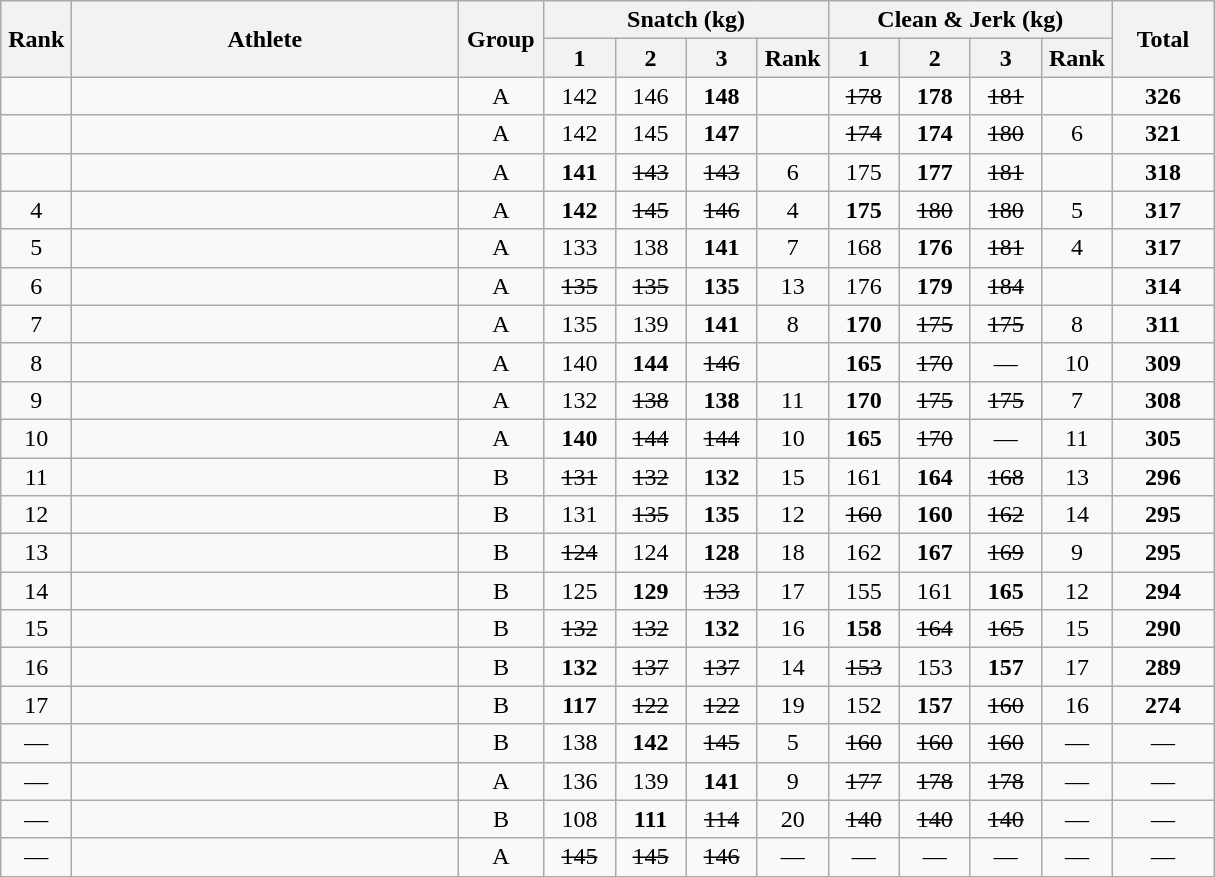<table class = "wikitable" style="text-align:center;">
<tr>
<th rowspan=2 width=40>Rank</th>
<th rowspan=2 width=250>Athlete</th>
<th rowspan=2 width=50>Group</th>
<th colspan=4>Snatch (kg)</th>
<th colspan=4>Clean & Jerk (kg)</th>
<th rowspan=2 width=60>Total</th>
</tr>
<tr>
<th width=40>1</th>
<th width=40>2</th>
<th width=40>3</th>
<th width=40>Rank</th>
<th width=40>1</th>
<th width=40>2</th>
<th width=40>3</th>
<th width=40>Rank</th>
</tr>
<tr>
<td></td>
<td align=left></td>
<td>A</td>
<td>142</td>
<td>146</td>
<td><strong>148</strong></td>
<td></td>
<td><s>178</s></td>
<td><strong>178</strong></td>
<td><s>181</s></td>
<td></td>
<td><strong>326</strong></td>
</tr>
<tr>
<td></td>
<td align=left></td>
<td>A</td>
<td>142</td>
<td>145</td>
<td><strong>147</strong></td>
<td></td>
<td><s>174</s></td>
<td><strong>174</strong></td>
<td><s>180</s></td>
<td>6</td>
<td><strong>321</strong></td>
</tr>
<tr>
<td></td>
<td align=left></td>
<td>A</td>
<td><strong>141</strong></td>
<td><s>143</s></td>
<td><s>143</s></td>
<td>6</td>
<td>175</td>
<td><strong>177</strong></td>
<td><s>181</s></td>
<td></td>
<td><strong>318</strong></td>
</tr>
<tr>
<td>4</td>
<td align=left></td>
<td>A</td>
<td><strong>142</strong></td>
<td><s>145</s></td>
<td><s>146</s></td>
<td>4</td>
<td><strong>175</strong></td>
<td><s>180</s></td>
<td><s>180</s></td>
<td>5</td>
<td><strong>317</strong></td>
</tr>
<tr>
<td>5</td>
<td align=left></td>
<td>A</td>
<td>133</td>
<td>138</td>
<td><strong>141</strong></td>
<td>7</td>
<td>168</td>
<td><strong>176</strong></td>
<td><s>181</s></td>
<td>4</td>
<td><strong>317</strong></td>
</tr>
<tr>
<td>6</td>
<td align=left></td>
<td>A</td>
<td><s>135</s></td>
<td><s>135</s></td>
<td><strong>135</strong></td>
<td>13</td>
<td>176</td>
<td><strong>179</strong></td>
<td><s>184</s></td>
<td></td>
<td><strong>314</strong></td>
</tr>
<tr>
<td>7</td>
<td align=left></td>
<td>A</td>
<td>135</td>
<td>139</td>
<td><strong>141</strong></td>
<td>8</td>
<td><strong>170</strong></td>
<td><s>175</s></td>
<td><s>175</s></td>
<td>8</td>
<td><strong>311</strong></td>
</tr>
<tr>
<td>8</td>
<td align=left></td>
<td>A</td>
<td>140</td>
<td><strong>144</strong></td>
<td><s>146</s></td>
<td></td>
<td><strong>165</strong></td>
<td><s>170</s></td>
<td>—</td>
<td>10</td>
<td><strong>309</strong></td>
</tr>
<tr>
<td>9</td>
<td align=left></td>
<td>A</td>
<td>132</td>
<td><s>138</s></td>
<td><strong>138</strong></td>
<td>11</td>
<td><strong>170</strong></td>
<td><s>175</s></td>
<td><s>175</s></td>
<td>7</td>
<td><strong>308</strong></td>
</tr>
<tr>
<td>10</td>
<td align=left></td>
<td>A</td>
<td><strong>140</strong></td>
<td><s>144</s></td>
<td><s>144</s></td>
<td>10</td>
<td><strong>165</strong></td>
<td><s>170</s></td>
<td>—</td>
<td>11</td>
<td><strong>305</strong></td>
</tr>
<tr>
<td>11</td>
<td align=left></td>
<td>B</td>
<td><s>131</s></td>
<td><s>132</s></td>
<td><strong>132</strong></td>
<td>15</td>
<td>161</td>
<td><strong>164</strong></td>
<td><s>168</s></td>
<td>13</td>
<td><strong>296</strong></td>
</tr>
<tr>
<td>12</td>
<td align=left></td>
<td>B</td>
<td>131</td>
<td><s>135</s></td>
<td><strong>135</strong></td>
<td>12</td>
<td><s>160</s></td>
<td><strong>160</strong></td>
<td><s>162</s></td>
<td>14</td>
<td><strong>295</strong></td>
</tr>
<tr>
<td>13</td>
<td align=left></td>
<td>B</td>
<td><s>124</s></td>
<td>124</td>
<td><strong>128</strong></td>
<td>18</td>
<td>162</td>
<td><strong>167</strong></td>
<td><s>169</s></td>
<td>9</td>
<td><strong>295</strong></td>
</tr>
<tr>
<td>14</td>
<td align=left></td>
<td>B</td>
<td>125</td>
<td><strong>129</strong></td>
<td><s>133</s></td>
<td>17</td>
<td>155</td>
<td>161</td>
<td><strong>165</strong></td>
<td>12</td>
<td><strong>294</strong></td>
</tr>
<tr>
<td>15</td>
<td align=left></td>
<td>B</td>
<td><s>132</s></td>
<td><s>132</s></td>
<td><strong>132</strong></td>
<td>16</td>
<td><strong>158</strong></td>
<td><s>164</s></td>
<td><s>165</s></td>
<td>15</td>
<td><strong>290</strong></td>
</tr>
<tr>
<td>16</td>
<td align=left></td>
<td>B</td>
<td><strong>132</strong></td>
<td><s>137</s></td>
<td><s>137</s></td>
<td>14</td>
<td><s>153</s></td>
<td>153</td>
<td><strong>157</strong></td>
<td>17</td>
<td><strong>289</strong></td>
</tr>
<tr>
<td>17</td>
<td align=left></td>
<td>B</td>
<td><strong>117</strong></td>
<td><s>122</s></td>
<td><s>122</s></td>
<td>19</td>
<td>152</td>
<td><strong>157</strong></td>
<td><s>160</s></td>
<td>16</td>
<td><strong>274</strong></td>
</tr>
<tr>
<td>—</td>
<td align=left></td>
<td>B</td>
<td>138</td>
<td><strong>142</strong></td>
<td><s>145</s></td>
<td>5</td>
<td><s>160</s></td>
<td><s>160</s></td>
<td><s>160</s></td>
<td>—</td>
<td>—</td>
</tr>
<tr>
<td>—</td>
<td align=left></td>
<td>A</td>
<td>136</td>
<td>139</td>
<td><strong>141</strong></td>
<td>9</td>
<td><s>177</s></td>
<td><s>178</s></td>
<td><s>178</s></td>
<td>—</td>
<td>—</td>
</tr>
<tr>
<td>—</td>
<td align=left></td>
<td>B</td>
<td>108</td>
<td><strong>111</strong></td>
<td><s>114</s></td>
<td>20</td>
<td><s>140</s></td>
<td><s>140</s></td>
<td><s>140</s></td>
<td>—</td>
<td>—</td>
</tr>
<tr>
<td>—</td>
<td align=left></td>
<td>A</td>
<td><s>145</s></td>
<td><s>145</s></td>
<td><s>146</s></td>
<td>—</td>
<td>—</td>
<td>—</td>
<td>—</td>
<td>—</td>
<td>—</td>
</tr>
</table>
